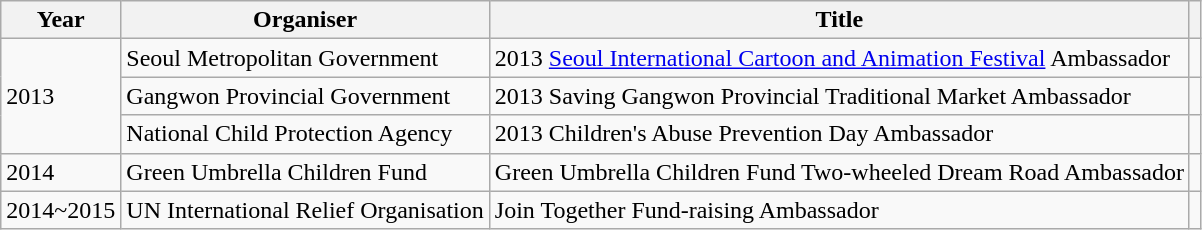<table class="wikitable">
<tr>
<th>Year</th>
<th>Organiser</th>
<th>Title</th>
<th></th>
</tr>
<tr>
<td rowspan="3">2013</td>
<td>Seoul Metropolitan Government</td>
<td>2013 <a href='#'>Seoul International Cartoon and Animation Festival</a> Ambassador</td>
<td></td>
</tr>
<tr>
<td>Gangwon Provincial Government</td>
<td>2013 Saving Gangwon Provincial Traditional Market Ambassador</td>
<td></td>
</tr>
<tr>
<td>National Child Protection Agency</td>
<td>2013 Children's Abuse Prevention Day Ambassador</td>
<td></td>
</tr>
<tr>
<td>2014</td>
<td>Green Umbrella Children Fund</td>
<td>Green Umbrella Children Fund Two-wheeled Dream Road Ambassador</td>
<td></td>
</tr>
<tr>
<td>2014~2015</td>
<td>UN International Relief Organisation</td>
<td>Join Together Fund-raising Ambassador</td>
<td></td>
</tr>
</table>
